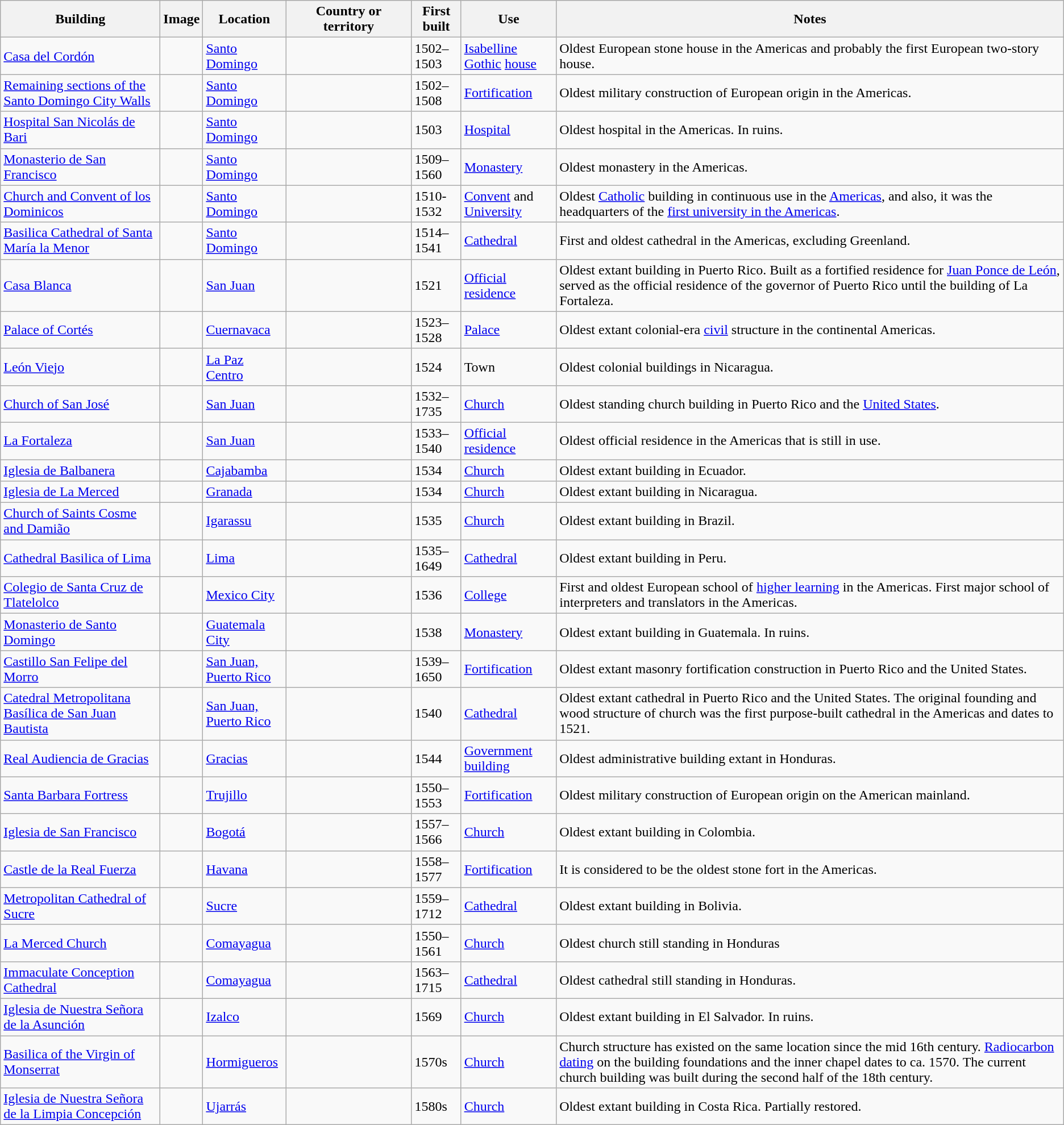<table class="wikitable sortable">
<tr>
<th width="180">Building</th>
<th class="unsortable" scope="col">Image</th>
<th width="90">Location</th>
<th width="140">Country or territory</th>
<th data-sort-type="number">First built</th>
<th>Use</th>
<th class="unsortable" scope="col">Notes</th>
</tr>
<tr>
<td><a href='#'>Casa del Cordón</a></td>
<td></td>
<td><a href='#'>Santo Domingo</a></td>
<td></td>
<td>1502–1503</td>
<td><a href='#'>Isabelline Gothic</a> <a href='#'>house</a></td>
<td>Oldest European stone house in the Americas and probably the first European two-story house.</td>
</tr>
<tr>
<td><a href='#'>Remaining sections of the Santo Domingo City Walls</a></td>
<td></td>
<td><a href='#'>Santo Domingo</a></td>
<td></td>
<td>1502–1508</td>
<td><a href='#'>Fortification</a></td>
<td>Oldest military construction of European origin in the Americas.</td>
</tr>
<tr>
<td><a href='#'>Hospital San Nicolás de Bari</a></td>
<td></td>
<td><a href='#'>Santo Domingo</a></td>
<td></td>
<td>1503</td>
<td><a href='#'>Hospital</a></td>
<td>Oldest hospital in the Americas. In ruins.</td>
</tr>
<tr>
<td><a href='#'>Monasterio de San Francisco</a></td>
<td></td>
<td><a href='#'>Santo Domingo</a></td>
<td></td>
<td>1509–1560</td>
<td><a href='#'>Monastery</a></td>
<td>Oldest monastery in the Americas.</td>
</tr>
<tr>
<td><a href='#'>Church and Convent of los Dominicos</a></td>
<td></td>
<td><a href='#'>Santo Domingo</a></td>
<td></td>
<td>1510-1532</td>
<td><a href='#'>Convent</a> and <a href='#'>University</a></td>
<td>Oldest <a href='#'>Catholic</a> building in continuous use in the <a href='#'>Americas</a>, and also, it was the headquarters of the <a href='#'>first university in the Americas</a>.</td>
</tr>
<tr>
<td><a href='#'>Basilica Cathedral of Santa María la Menor</a></td>
<td></td>
<td><a href='#'>Santo Domingo</a></td>
<td></td>
<td>1514–1541</td>
<td><a href='#'>Cathedral</a></td>
<td>First and oldest cathedral in the Americas, excluding Greenland.</td>
</tr>
<tr>
<td><a href='#'>Casa Blanca</a></td>
<td></td>
<td><a href='#'>San Juan</a></td>
<td></td>
<td>1521</td>
<td><a href='#'>Official residence</a></td>
<td>Oldest extant building in Puerto Rico. Built as a fortified residence for <a href='#'>Juan Ponce de León</a>, served as the official residence of the governor of Puerto Rico until the building of La Fortaleza.</td>
</tr>
<tr>
<td><a href='#'>Palace of Cortés</a></td>
<td></td>
<td><a href='#'>Cuernavaca</a></td>
<td></td>
<td>1523–1528</td>
<td><a href='#'>Palace</a></td>
<td>Oldest extant colonial-era <a href='#'>civil</a> structure in the continental Americas.</td>
</tr>
<tr>
<td><a href='#'>León Viejo</a></td>
<td></td>
<td><a href='#'>La Paz Centro</a></td>
<td></td>
<td>1524</td>
<td>Town</td>
<td>Oldest colonial buildings in Nicaragua.</td>
</tr>
<tr>
<td><a href='#'>Church of San José</a></td>
<td></td>
<td><a href='#'>San Juan</a></td>
<td></td>
<td>1532–1735</td>
<td><a href='#'>Church</a></td>
<td>Oldest standing church building in Puerto Rico and the <a href='#'>United States</a>.</td>
</tr>
<tr>
<td><a href='#'>La Fortaleza</a></td>
<td></td>
<td><a href='#'>San Juan</a></td>
<td></td>
<td>1533–1540</td>
<td><a href='#'>Official residence</a></td>
<td>Oldest official residence in the Americas that is still in use.</td>
</tr>
<tr>
<td><a href='#'>Iglesia de Balbanera</a></td>
<td></td>
<td><a href='#'>Cajabamba</a></td>
<td></td>
<td>1534</td>
<td><a href='#'>Church</a></td>
<td>Oldest extant building in Ecuador.</td>
</tr>
<tr>
<td><a href='#'>Iglesia de La Merced</a></td>
<td></td>
<td><a href='#'>Granada</a></td>
<td></td>
<td>1534</td>
<td><a href='#'>Church</a></td>
<td>Oldest extant building in Nicaragua.</td>
</tr>
<tr>
<td><a href='#'>Church of Saints Cosme and Damião</a></td>
<td></td>
<td><a href='#'>Igarassu</a></td>
<td></td>
<td>1535</td>
<td><a href='#'>Church</a></td>
<td>Oldest extant building in Brazil.</td>
</tr>
<tr>
<td><a href='#'>Cathedral Basilica of Lima</a></td>
<td></td>
<td><a href='#'>Lima</a></td>
<td></td>
<td>1535–1649</td>
<td><a href='#'>Cathedral</a></td>
<td>Oldest extant building in Peru.</td>
</tr>
<tr>
<td><a href='#'>Colegio de Santa Cruz de Tlatelolco</a></td>
<td></td>
<td><a href='#'>Mexico City</a></td>
<td></td>
<td>1536</td>
<td><a href='#'>College</a></td>
<td>First and oldest European school of <a href='#'>higher learning</a> in the Americas. First major school of interpreters and translators in the Americas.</td>
</tr>
<tr>
<td><a href='#'>Monasterio de Santo Domingo</a></td>
<td></td>
<td><a href='#'>Guatemala City</a></td>
<td></td>
<td>1538</td>
<td><a href='#'>Monastery</a></td>
<td>Oldest extant building in Guatemala. In ruins.</td>
</tr>
<tr>
<td><a href='#'>Castillo San Felipe del Morro</a></td>
<td></td>
<td><a href='#'>San Juan, Puerto Rico</a></td>
<td></td>
<td>1539–1650</td>
<td><a href='#'>Fortification</a></td>
<td>Oldest extant masonry fortification construction in Puerto Rico and the United States.</td>
</tr>
<tr>
<td><a href='#'>Catedral Metropolitana Basílica de San Juan Bautista</a></td>
<td></td>
<td><a href='#'>San Juan, Puerto Rico</a></td>
<td></td>
<td>1540</td>
<td><a href='#'>Cathedral</a></td>
<td>Oldest extant cathedral in Puerto Rico and the United States. The original founding and wood structure of church was the first purpose-built cathedral in the Americas and dates to 1521.</td>
</tr>
<tr>
<td><a href='#'>Real Audiencia de Gracias</a></td>
<td></td>
<td><a href='#'>Gracias</a></td>
<td></td>
<td>1544</td>
<td><a href='#'>Government building</a></td>
<td>Oldest administrative building extant in Honduras.</td>
</tr>
<tr>
<td><a href='#'>Santa Barbara Fortress</a></td>
<td></td>
<td><a href='#'>Trujillo</a></td>
<td></td>
<td>1550–1553</td>
<td><a href='#'>Fortification</a></td>
<td>Oldest military construction of European origin on the American mainland.</td>
</tr>
<tr>
<td><a href='#'>Iglesia de San Francisco</a></td>
<td></td>
<td><a href='#'>Bogotá</a></td>
<td></td>
<td>1557–1566</td>
<td><a href='#'>Church</a></td>
<td>Oldest extant building in Colombia.</td>
</tr>
<tr>
<td><a href='#'>Castle de la Real Fuerza</a></td>
<td></td>
<td><a href='#'>Havana</a></td>
<td></td>
<td>1558–1577</td>
<td><a href='#'>Fortification</a></td>
<td>It is considered to be the oldest stone fort in the Americas.</td>
</tr>
<tr>
<td><a href='#'>Metropolitan Cathedral of Sucre</a></td>
<td></td>
<td><a href='#'>Sucre</a></td>
<td></td>
<td>1559–1712</td>
<td><a href='#'>Cathedral</a></td>
<td>Oldest extant building in Bolivia.</td>
</tr>
<tr>
<td><a href='#'>La Merced Church</a></td>
<td></td>
<td><a href='#'>Comayagua</a></td>
<td></td>
<td>1550–1561</td>
<td><a href='#'>Church</a></td>
<td>Oldest church still standing in Honduras</td>
</tr>
<tr>
<td><a href='#'>Immaculate Conception Cathedral</a></td>
<td></td>
<td><a href='#'>Comayagua</a></td>
<td></td>
<td>1563–1715</td>
<td><a href='#'>Cathedral</a></td>
<td>Oldest cathedral still standing in Honduras.</td>
</tr>
<tr>
<td><a href='#'>Iglesia de Nuestra Señora de la Asunción</a></td>
<td></td>
<td><a href='#'>Izalco</a></td>
<td></td>
<td>1569</td>
<td><a href='#'>Church</a></td>
<td>Oldest extant building in El Salvador. In ruins.</td>
</tr>
<tr>
<td><a href='#'>Basilica of the Virgin of Monserrat</a></td>
<td></td>
<td><a href='#'>Hormigueros</a></td>
<td></td>
<td>1570s</td>
<td><a href='#'>Church</a></td>
<td>Church structure has existed on the same location since the mid 16th century. <a href='#'>Radiocarbon dating</a> on the building foundations and the inner chapel dates to ca. 1570. The current church building was built during the second half of the 18th century.</td>
</tr>
<tr>
<td><a href='#'>Iglesia de Nuestra Señora de la Limpia Concepción</a></td>
<td></td>
<td><a href='#'>Ujarrás</a></td>
<td></td>
<td>1580s</td>
<td><a href='#'>Church</a></td>
<td>Oldest extant building in Costa Rica. Partially restored.</td>
</tr>
</table>
